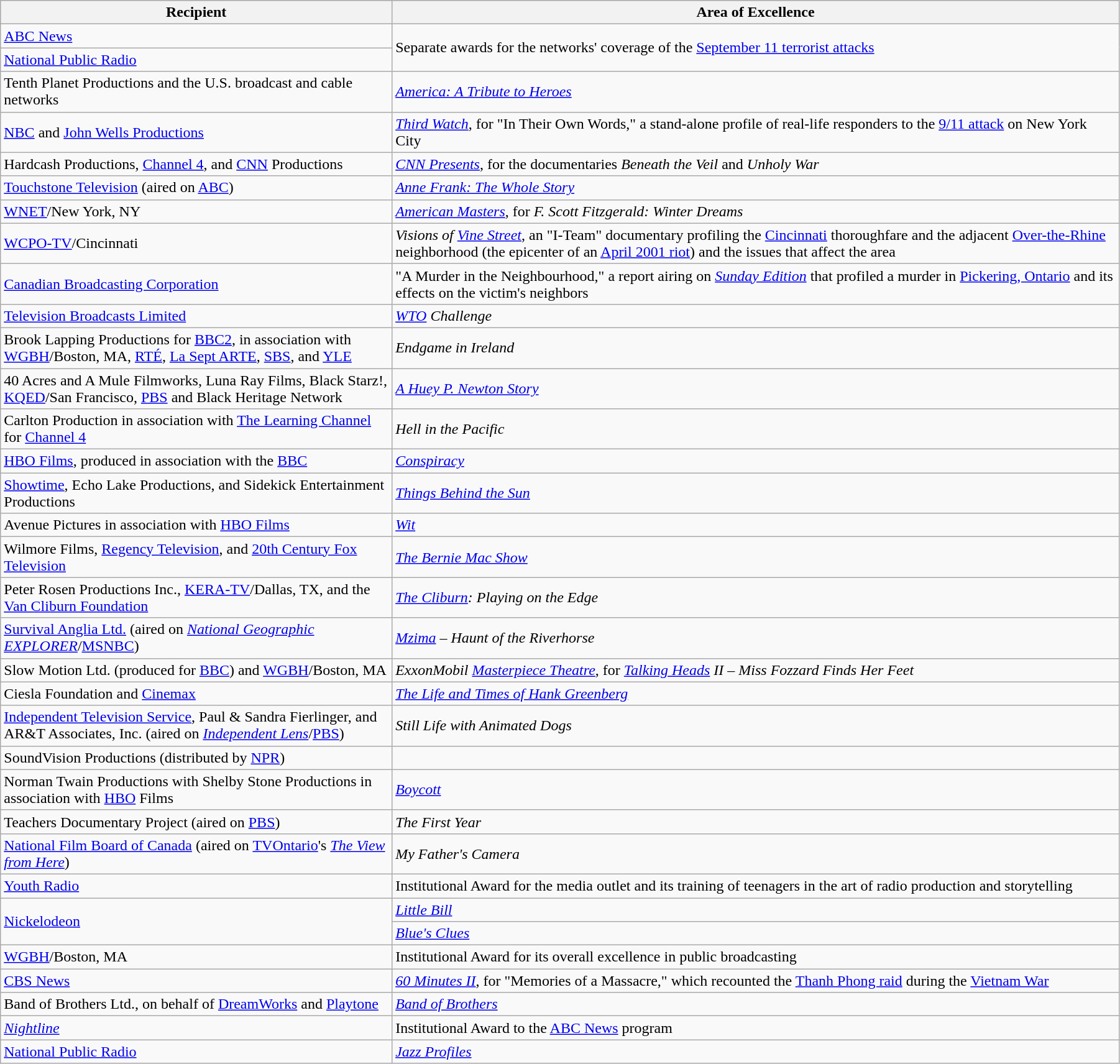<table class="wikitable" style="width:95%">
<tr bgcolor="#CCCCCC">
<th width=35%>Recipient</th>
<th width=65%>Area of Excellence</th>
</tr>
<tr>
<td><a href='#'>ABC News</a></td>
<td rowspan="2">Separate awards for the networks' coverage of the <a href='#'>September 11 terrorist attacks</a></td>
</tr>
<tr>
<td><a href='#'>National Public Radio</a></td>
</tr>
<tr>
<td>Tenth Planet Productions and the U.S. broadcast and cable networks</td>
<td><em><a href='#'>America: A Tribute to Heroes</a></em></td>
</tr>
<tr>
<td><a href='#'>NBC</a> and <a href='#'>John Wells Productions</a></td>
<td><em><a href='#'>Third Watch</a></em>, for "In Their Own Words," a stand-alone profile of real-life responders to the <a href='#'>9/11 attack</a> on New York City</td>
</tr>
<tr>
<td>Hardcash Productions, <a href='#'>Channel 4</a>, and <a href='#'>CNN</a> Productions</td>
<td><em><a href='#'>CNN Presents</a></em>, for the documentaries <em>Beneath the Veil</em> and <em>Unholy War</em></td>
</tr>
<tr>
<td><a href='#'>Touchstone Television</a> (aired on <a href='#'>ABC</a>)</td>
<td><em><a href='#'>Anne Frank: The Whole Story</a></em></td>
</tr>
<tr>
<td><a href='#'>WNET</a>/New York, NY</td>
<td><em><a href='#'>American Masters</a></em>, for <em>F. Scott Fitzgerald: Winter Dreams</em></td>
</tr>
<tr>
<td><a href='#'>WCPO-TV</a>/Cincinnati</td>
<td><em>Visions of <a href='#'>Vine Street</a></em>, an "I-Team" documentary profiling the <a href='#'>Cincinnati</a> thoroughfare and the adjacent <a href='#'>Over-the-Rhine</a> neighborhood (the epicenter of an <a href='#'>April 2001 riot</a>) and the issues that affect the area</td>
</tr>
<tr>
<td><a href='#'>Canadian Broadcasting Corporation</a></td>
<td>"A Murder in the Neighbourhood," a report airing on <em><a href='#'>Sunday Edition</a></em> that profiled a murder in <a href='#'>Pickering, Ontario</a> and its effects on the victim's neighbors</td>
</tr>
<tr>
<td><a href='#'>Television Broadcasts Limited</a></td>
<td><em><a href='#'>WTO</a> Challenge</em></td>
</tr>
<tr>
<td>Brook Lapping Productions for <a href='#'>BBC2</a>, in association with <a href='#'>WGBH</a>/Boston, MA, <a href='#'>RTÉ</a>, <a href='#'>La Sept ARTE</a>, <a href='#'>SBS</a>, and <a href='#'>YLE</a></td>
<td><em>Endgame in Ireland</em></td>
</tr>
<tr>
<td>40 Acres and A Mule Filmworks, Luna Ray Films, Black Starz!, <a href='#'>KQED</a>/San Francisco, <a href='#'>PBS</a> and Black Heritage Network</td>
<td><em><a href='#'>A Huey P. Newton Story</a></em></td>
</tr>
<tr>
<td>Carlton Production in association with <a href='#'>The Learning Channel</a> for <a href='#'>Channel 4</a></td>
<td><em>Hell in the Pacific</em></td>
</tr>
<tr>
<td><a href='#'>HBO Films</a>, produced in association with the <a href='#'>BBC</a></td>
<td><em><a href='#'>Conspiracy</a></em></td>
</tr>
<tr>
<td><a href='#'>Showtime</a>, Echo Lake Productions, and Sidekick Entertainment Productions</td>
<td><em><a href='#'>Things Behind the Sun</a></em></td>
</tr>
<tr>
<td>Avenue Pictures in association with <a href='#'>HBO Films</a></td>
<td><em><a href='#'>Wit</a></em></td>
</tr>
<tr>
<td>Wilmore Films, <a href='#'>Regency Television</a>, and <a href='#'>20th Century Fox Television</a></td>
<td><em><a href='#'>The Bernie Mac Show</a></em></td>
</tr>
<tr>
<td>Peter Rosen Productions Inc., <a href='#'>KERA-TV</a>/Dallas, TX, and the <a href='#'>Van Cliburn Foundation</a></td>
<td><em><a href='#'>The Cliburn</a>: Playing on the Edge</em></td>
</tr>
<tr>
<td><a href='#'>Survival Anglia Ltd.</a> (aired on <em><a href='#'>National Geographic EXPLORER</a></em>/<a href='#'>MSNBC</a>)</td>
<td><em><a href='#'>Mzima</a> – Haunt of the Riverhorse</em></td>
</tr>
<tr>
<td>Slow Motion Ltd. (produced for <a href='#'>BBC</a>) and <a href='#'>WGBH</a>/Boston, MA</td>
<td><em>ExxonMobil <a href='#'>Masterpiece Theatre</a></em>, for <em><a href='#'>Talking Heads</a> II – Miss Fozzard Finds Her Feet</em></td>
</tr>
<tr>
<td>Ciesla Foundation and <a href='#'>Cinemax</a></td>
<td><em><a href='#'>The Life and Times of Hank Greenberg</a></em></td>
</tr>
<tr>
<td><a href='#'>Independent Television Service</a>, Paul & Sandra Fierlinger, and AR&T Associates, Inc. (aired on <em><a href='#'>Independent Lens</a></em>/<a href='#'>PBS</a>)</td>
<td><em>Still Life with Animated Dogs</em></td>
</tr>
<tr>
<td>SoundVision Productions (distributed by <a href='#'>NPR</a>)</td>
<td><em></em></td>
</tr>
<tr>
<td>Norman Twain Productions with Shelby Stone Productions in association with <a href='#'>HBO</a> Films</td>
<td><em><a href='#'>Boycott</a></em></td>
</tr>
<tr>
<td>Teachers Documentary Project (aired on <a href='#'>PBS</a>)</td>
<td><em>The First Year</em></td>
</tr>
<tr>
<td><a href='#'>National Film Board of Canada</a> (aired on <a href='#'>TVOntario</a>'s <em><a href='#'>The View from Here</a></em>)</td>
<td><em>My Father's Camera</em></td>
</tr>
<tr>
<td><a href='#'>Youth Radio</a></td>
<td>Institutional Award for the media outlet and its training of teenagers in the art of radio production and storytelling</td>
</tr>
<tr>
<td rowspan="2"><a href='#'>Nickelodeon</a></td>
<td><em><a href='#'>Little Bill</a></em></td>
</tr>
<tr>
<td><em><a href='#'>Blue's Clues</a></em></td>
</tr>
<tr>
<td><a href='#'>WGBH</a>/Boston, MA</td>
<td>Institutional Award for its overall excellence in public broadcasting</td>
</tr>
<tr>
<td><a href='#'>CBS News</a></td>
<td><em><a href='#'>60 Minutes II</a></em>, for "Memories of a Massacre," which recounted the <a href='#'>Thanh Phong raid</a> during the <a href='#'>Vietnam War</a></td>
</tr>
<tr>
<td>Band of Brothers Ltd., on behalf of <a href='#'>DreamWorks</a> and <a href='#'>Playtone</a></td>
<td><em><a href='#'>Band of Brothers</a></em></td>
</tr>
<tr>
<td><em><a href='#'>Nightline</a></em></td>
<td>Institutional Award to the <a href='#'>ABC News</a> program</td>
</tr>
<tr>
<td><a href='#'>National Public Radio</a></td>
<td><em><a href='#'>Jazz Profiles</a></em></td>
</tr>
</table>
